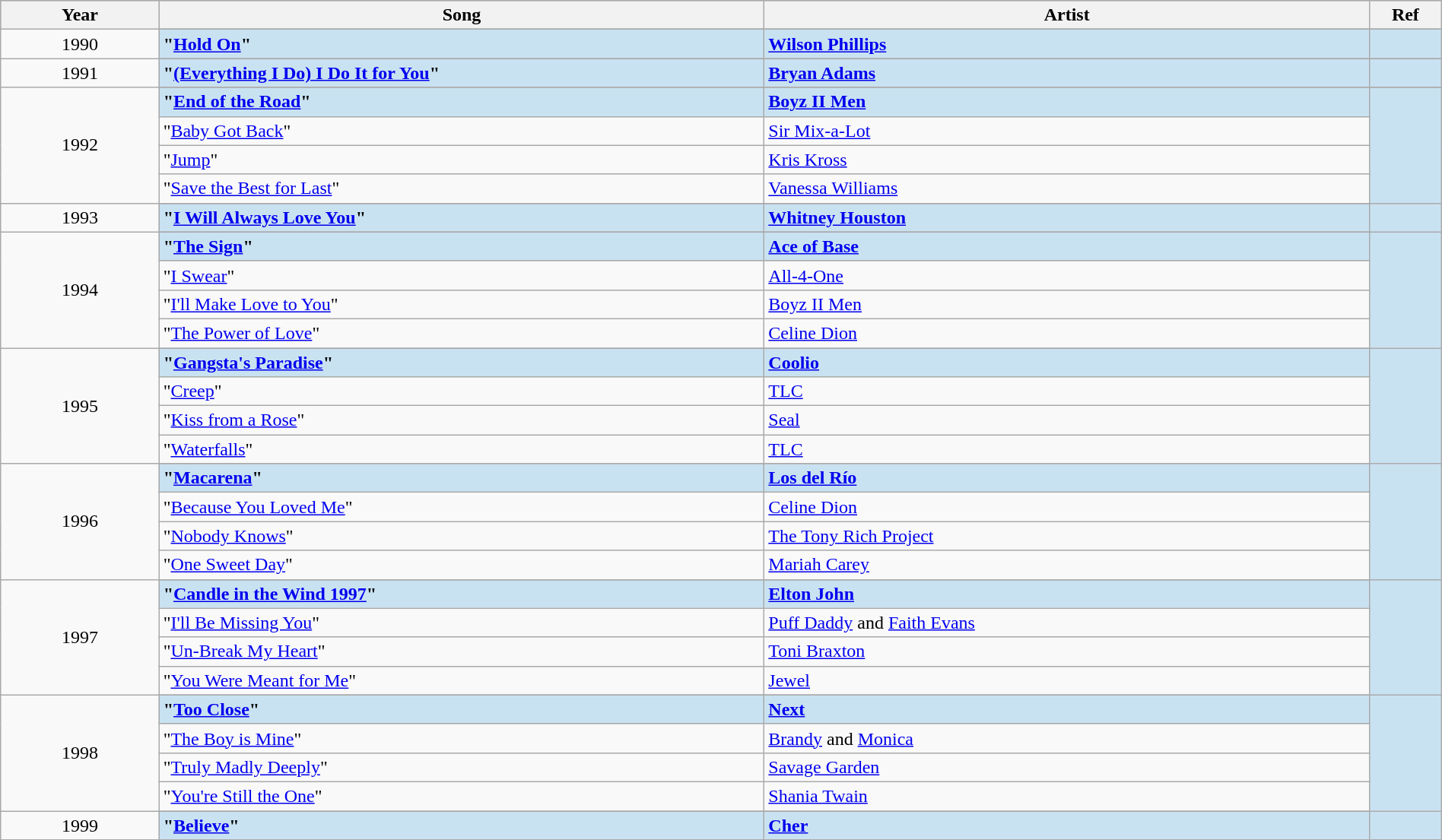<table class="wikitable" style="width:100%;">
<tr style="background:#bebebe;">
<th style="width:11%;">Year</th>
<th style="width:42%;">Song</th>
<th style="width:42%;">Artist</th>
<th style="width:5%;">Ref</th>
</tr>
<tr>
<td rowspan="2" align="center">1990</td>
</tr>
<tr style="background:#c9e2f2">
<td><strong>"<a href='#'>Hold On</a>"</strong></td>
<td><strong><a href='#'>Wilson Phillips</a></strong></td>
<td></td>
</tr>
<tr>
<td rowspan="2" align="center">1991</td>
</tr>
<tr style="background:#c9e2f2">
<td><strong>"<a href='#'>(Everything I Do) I Do It for You</a>"</strong></td>
<td><strong><a href='#'>Bryan Adams</a></strong></td>
<td></td>
</tr>
<tr>
<td rowspan="5" align="center">1992</td>
</tr>
<tr style="background:#c9e2f2">
<td><strong>"<a href='#'>End of the Road</a>"</strong></td>
<td><strong><a href='#'>Boyz II Men</a></strong></td>
<td rowspan="5" align="center"></td>
</tr>
<tr>
<td>"<a href='#'>Baby Got Back</a>"</td>
<td><a href='#'>Sir Mix-a-Lot</a></td>
</tr>
<tr>
<td>"<a href='#'>Jump</a>"</td>
<td><a href='#'>Kris Kross</a></td>
</tr>
<tr>
<td>"<a href='#'>Save the Best for Last</a>"</td>
<td><a href='#'>Vanessa Williams</a></td>
</tr>
<tr>
<td rowspan="2" align="center">1993</td>
</tr>
<tr style="background:#c9e2f2">
<td><strong>"<a href='#'>I Will Always Love You</a>"</strong></td>
<td><strong><a href='#'>Whitney Houston</a></strong></td>
<td rowspan="2" align="center"></td>
</tr>
<tr>
<td rowspan="5" align="center">1994</td>
</tr>
<tr style="background:#c9e2f2">
<td><strong>"<a href='#'>The Sign</a>"</strong></td>
<td><strong><a href='#'>Ace of Base</a></strong></td>
<td rowspan="5" align="center"></td>
</tr>
<tr>
<td>"<a href='#'>I Swear</a>"</td>
<td><a href='#'>All-4-One</a></td>
</tr>
<tr>
<td>"<a href='#'>I'll Make Love to You</a>"</td>
<td><a href='#'>Boyz II Men</a></td>
</tr>
<tr>
<td>"<a href='#'>The Power of Love</a>"</td>
<td><a href='#'>Celine Dion</a></td>
</tr>
<tr>
<td rowspan="5" align="center">1995</td>
</tr>
<tr style="background:#c9e2f2">
<td><strong>"<a href='#'>Gangsta's Paradise</a>"</strong></td>
<td><strong><a href='#'>Coolio</a></strong></td>
<td rowspan="5" align="center"></td>
</tr>
<tr>
<td>"<a href='#'>Creep</a>"</td>
<td><a href='#'>TLC</a></td>
</tr>
<tr>
<td>"<a href='#'>Kiss from a Rose</a>"</td>
<td><a href='#'>Seal</a></td>
</tr>
<tr>
<td>"<a href='#'>Waterfalls</a>"</td>
<td><a href='#'>TLC</a></td>
</tr>
<tr>
<td rowspan="5" align="center">1996</td>
</tr>
<tr style="background:#c9e2f2">
<td><strong>"<a href='#'>Macarena</a>"</strong></td>
<td><strong><a href='#'>Los del Río</a></strong></td>
<td rowspan="5" align="center"></td>
</tr>
<tr>
<td>"<a href='#'>Because You Loved Me</a>"</td>
<td><a href='#'>Celine Dion</a></td>
</tr>
<tr>
<td>"<a href='#'>Nobody Knows</a>"</td>
<td><a href='#'>The Tony Rich Project</a></td>
</tr>
<tr>
<td>"<a href='#'>One Sweet Day</a>"</td>
<td><a href='#'>Mariah Carey</a> </td>
</tr>
<tr>
<td rowspan="5" align="center">1997</td>
</tr>
<tr style="background:#c9e2f2">
<td><strong>"<a href='#'>Candle in the Wind 1997</a>"</strong></td>
<td><strong><a href='#'>Elton John</a></strong></td>
<td rowspan="5" align="center"></td>
</tr>
<tr>
<td>"<a href='#'>I'll Be Missing You</a>"</td>
<td><a href='#'>Puff Daddy</a> and <a href='#'>Faith Evans</a> </td>
</tr>
<tr>
<td>"<a href='#'>Un-Break My Heart</a>"</td>
<td><a href='#'>Toni Braxton</a></td>
</tr>
<tr>
<td>"<a href='#'>You Were Meant for Me</a>"</td>
<td><a href='#'>Jewel</a></td>
</tr>
<tr>
<td rowspan="5" align="center">1998</td>
</tr>
<tr style="background:#c9e2f2">
<td><strong>"<a href='#'>Too Close</a>"</strong></td>
<td><strong><a href='#'>Next</a></strong></td>
<td rowspan="5" align="center"></td>
</tr>
<tr>
<td>"<a href='#'>The Boy is Mine</a>"</td>
<td><a href='#'>Brandy</a> and <a href='#'>Monica</a></td>
</tr>
<tr>
<td>"<a href='#'>Truly Madly Deeply</a>"</td>
<td><a href='#'>Savage Garden</a></td>
</tr>
<tr>
<td>"<a href='#'>You're Still the One</a>"</td>
<td><a href='#'>Shania Twain</a></td>
</tr>
<tr>
<td rowspan="2" align="center">1999</td>
</tr>
<tr style="background:#c9e2f2">
<td><strong>"<a href='#'>Believe</a>"</strong></td>
<td><strong><a href='#'>Cher</a></strong></td>
<td rowspan="2" align="center"></td>
</tr>
</table>
